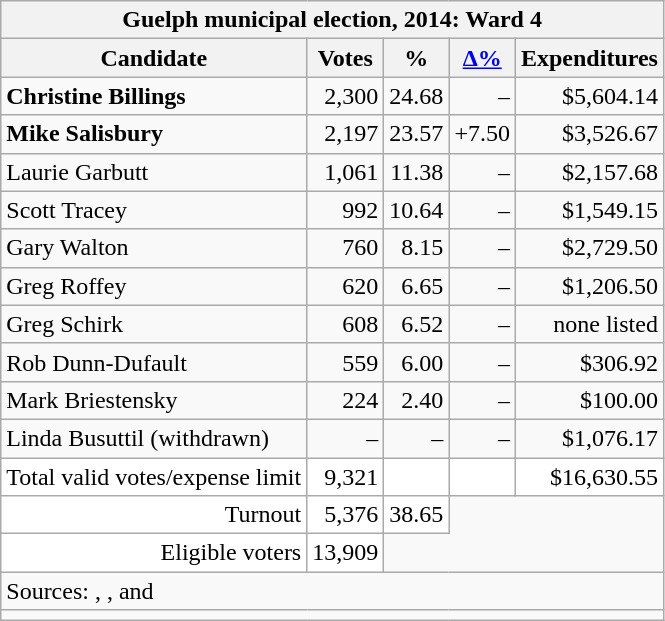<table class="wikitable collapsible">
<tr>
<th colspan="5">Guelph municipal election, 2014: Ward 4</th>
</tr>
<tr>
<th>Candidate</th>
<th>Votes</th>
<th>%</th>
<th><a href='#'>Δ%</a></th>
<th>Expenditures</th>
</tr>
<tr>
<td><strong>Christine Billings</strong></td>
<td align="right">2,300</td>
<td align="right">24.68</td>
<td align="right">–</td>
<td align="right">$5,604.14</td>
</tr>
<tr>
<td><strong>Mike Salisbury</strong></td>
<td align="right">2,197</td>
<td align="right">23.57</td>
<td align="right">+7.50</td>
<td align="right">$3,526.67</td>
</tr>
<tr>
<td>Laurie Garbutt</td>
<td align="right">1,061</td>
<td align="right">11.38</td>
<td align="right">–</td>
<td align="right">$2,157.68</td>
</tr>
<tr>
<td>Scott Tracey</td>
<td align="right">992</td>
<td align="right">10.64</td>
<td align="right">–</td>
<td align="right">$1,549.15</td>
</tr>
<tr>
<td>Gary Walton</td>
<td align="right">760</td>
<td align="right">8.15</td>
<td align="right">–</td>
<td align="right">$2,729.50</td>
</tr>
<tr>
<td>Greg Roffey</td>
<td align="right">620</td>
<td align="right">6.65</td>
<td align="right">–</td>
<td align="right">$1,206.50</td>
</tr>
<tr>
<td>Greg Schirk</td>
<td align="right">608</td>
<td align="right">6.52</td>
<td align="right">–</td>
<td align="right">none listed</td>
</tr>
<tr>
<td>Rob Dunn-Dufault</td>
<td align="right">559</td>
<td align="right">6.00</td>
<td align="right">–</td>
<td align="right">$306.92</td>
</tr>
<tr>
<td>Mark Briestensky</td>
<td align="right">224</td>
<td align="right">2.40</td>
<td align="right">–</td>
<td align="right">$100.00</td>
</tr>
<tr>
<td>Linda Busuttil (withdrawn)</td>
<td align="right">–</td>
<td align="right">–</td>
<td align="right">–</td>
<td align="right">$1,076.17</td>
</tr>
<tr>
<td style="text-align:right;background: white;">Total valid votes/expense limit</td>
<td style="text-align:right;background: white;">9,321</td>
<td style="text-align:right;background: white;"></td>
<td style="text-align:right;background: white;"> </td>
<td style="text-align:right;background: white;">$16,630.55</td>
</tr>
<tr>
<td style="text-align:right;background: white;">Turnout</td>
<td style="text-align:right;background: white;">5,376</td>
<td style="text-align:right;background: white;">38.65</td>
</tr>
<tr>
<td style="text-align:right;background: white;">Eligible voters</td>
<td style="text-align:right;background: white;">13,909</td>
</tr>
<tr>
<td colspan="5">Sources: , , and </td>
</tr>
<tr>
<td colspan="5"></td>
</tr>
</table>
